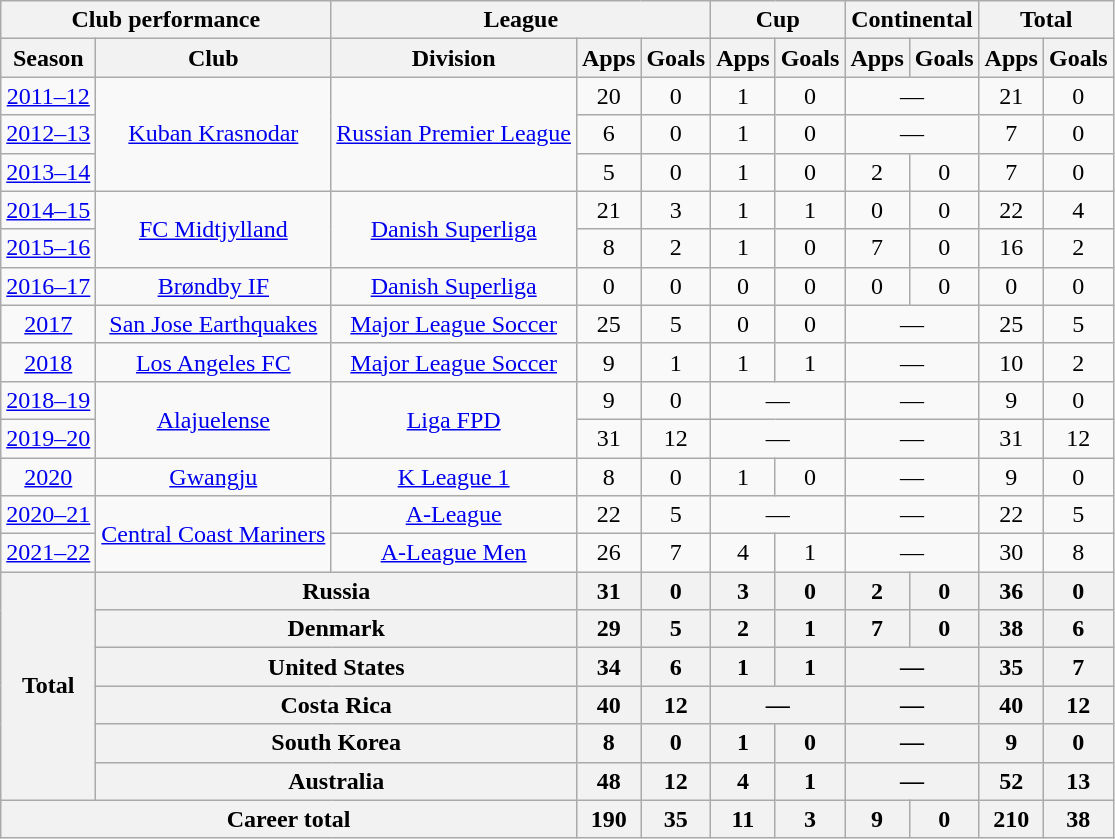<table class="wikitable" style="text-align:center">
<tr>
<th colspan=2>Club performance</th>
<th colspan=3>League</th>
<th colspan=2>Cup</th>
<th colspan=2>Continental</th>
<th colspan=2>Total</th>
</tr>
<tr>
<th>Season</th>
<th>Club</th>
<th>Division</th>
<th>Apps</th>
<th>Goals</th>
<th>Apps</th>
<th>Goals</th>
<th>Apps</th>
<th>Goals</th>
<th>Apps</th>
<th>Goals</th>
</tr>
<tr>
<td><a href='#'>2011–12</a></td>
<td rowspan="3"><a href='#'>Kuban Krasnodar</a></td>
<td rowspan="3"><a href='#'>Russian Premier League</a></td>
<td>20</td>
<td>0</td>
<td>1</td>
<td>0</td>
<td colspan="2">—</td>
<td>21</td>
<td>0</td>
</tr>
<tr>
<td><a href='#'>2012–13</a></td>
<td>6</td>
<td>0</td>
<td>1</td>
<td>0</td>
<td colspan="2">—</td>
<td>7</td>
<td>0</td>
</tr>
<tr>
<td><a href='#'>2013–14</a></td>
<td>5</td>
<td>0</td>
<td>1</td>
<td>0</td>
<td>2</td>
<td>0</td>
<td>7</td>
<td>0</td>
</tr>
<tr>
<td><a href='#'>2014–15</a></td>
<td rowspan="2"><a href='#'>FC Midtjylland</a></td>
<td rowspan="2"><a href='#'>Danish Superliga</a></td>
<td>21</td>
<td>3</td>
<td>1</td>
<td>1</td>
<td>0</td>
<td>0</td>
<td>22</td>
<td>4</td>
</tr>
<tr>
<td><a href='#'>2015–16</a></td>
<td>8</td>
<td>2</td>
<td>1</td>
<td>0</td>
<td>7</td>
<td>0</td>
<td>16</td>
<td>2</td>
</tr>
<tr>
<td><a href='#'>2016–17</a></td>
<td><a href='#'>Brøndby IF</a></td>
<td><a href='#'>Danish Superliga</a></td>
<td>0</td>
<td>0</td>
<td>0</td>
<td>0</td>
<td>0</td>
<td>0</td>
<td>0</td>
<td>0</td>
</tr>
<tr>
<td><a href='#'>2017</a></td>
<td><a href='#'>San Jose Earthquakes</a></td>
<td><a href='#'>Major League Soccer</a></td>
<td>25</td>
<td>5</td>
<td>0</td>
<td>0</td>
<td colspan="2">—</td>
<td>25</td>
<td>5</td>
</tr>
<tr>
<td><a href='#'>2018</a></td>
<td><a href='#'>Los Angeles FC</a></td>
<td><a href='#'>Major League Soccer</a></td>
<td>9</td>
<td>1</td>
<td>1</td>
<td>1</td>
<td colspan="2">—</td>
<td>10</td>
<td>2</td>
</tr>
<tr>
<td><a href='#'>2018–19</a></td>
<td rowspan="2"><a href='#'>Alajuelense</a></td>
<td rowspan="2"><a href='#'>Liga FPD</a></td>
<td>9</td>
<td>0</td>
<td colspan="2">—</td>
<td colspan="2">—</td>
<td>9</td>
<td>0</td>
</tr>
<tr>
<td><a href='#'>2019–20</a></td>
<td>31</td>
<td>12</td>
<td colspan="2">—</td>
<td colspan="2">—</td>
<td>31</td>
<td>12</td>
</tr>
<tr>
<td><a href='#'>2020</a></td>
<td><a href='#'>Gwangju</a></td>
<td><a href='#'>K League 1</a></td>
<td>8</td>
<td>0</td>
<td>1</td>
<td>0</td>
<td colspan="2">—</td>
<td>9</td>
<td>0</td>
</tr>
<tr>
<td><a href='#'>2020–21</a></td>
<td rowspan="2"><a href='#'>Central Coast Mariners</a></td>
<td><a href='#'>A-League</a></td>
<td>22</td>
<td>5</td>
<td colspan="2">—</td>
<td colspan="2">—</td>
<td>22</td>
<td>5</td>
</tr>
<tr>
<td><a href='#'>2021–22</a></td>
<td><a href='#'>A-League Men</a></td>
<td>26</td>
<td>7</td>
<td>4</td>
<td>1</td>
<td colspan="2">—</td>
<td>30</td>
<td>8</td>
</tr>
<tr>
<th rowspan=6>Total</th>
<th colspan=2>Russia</th>
<th>31</th>
<th>0</th>
<th>3</th>
<th>0</th>
<th>2</th>
<th>0</th>
<th>36</th>
<th>0</th>
</tr>
<tr>
<th colspan=2>Denmark</th>
<th>29</th>
<th>5</th>
<th>2</th>
<th>1</th>
<th>7</th>
<th>0</th>
<th>38</th>
<th>6</th>
</tr>
<tr>
<th colspan=2>United States</th>
<th>34</th>
<th>6</th>
<th>1</th>
<th>1</th>
<th colspan="2">—</th>
<th>35</th>
<th>7</th>
</tr>
<tr>
<th colspan=2>Costa Rica</th>
<th>40</th>
<th>12</th>
<th colspan="2">—</th>
<th colspan="2">—</th>
<th>40</th>
<th>12</th>
</tr>
<tr>
<th colspan=2>South Korea</th>
<th>8</th>
<th>0</th>
<th>1</th>
<th>0</th>
<th colspan="2">—</th>
<th>9</th>
<th>0</th>
</tr>
<tr>
<th colspan=2>Australia</th>
<th>48</th>
<th>12</th>
<th>4</th>
<th>1</th>
<th colspan="2">—</th>
<th>52</th>
<th>13</th>
</tr>
<tr>
<th colspan=3>Career total</th>
<th>190</th>
<th>35</th>
<th>11</th>
<th>3</th>
<th>9</th>
<th>0</th>
<th>210</th>
<th>38</th>
</tr>
</table>
